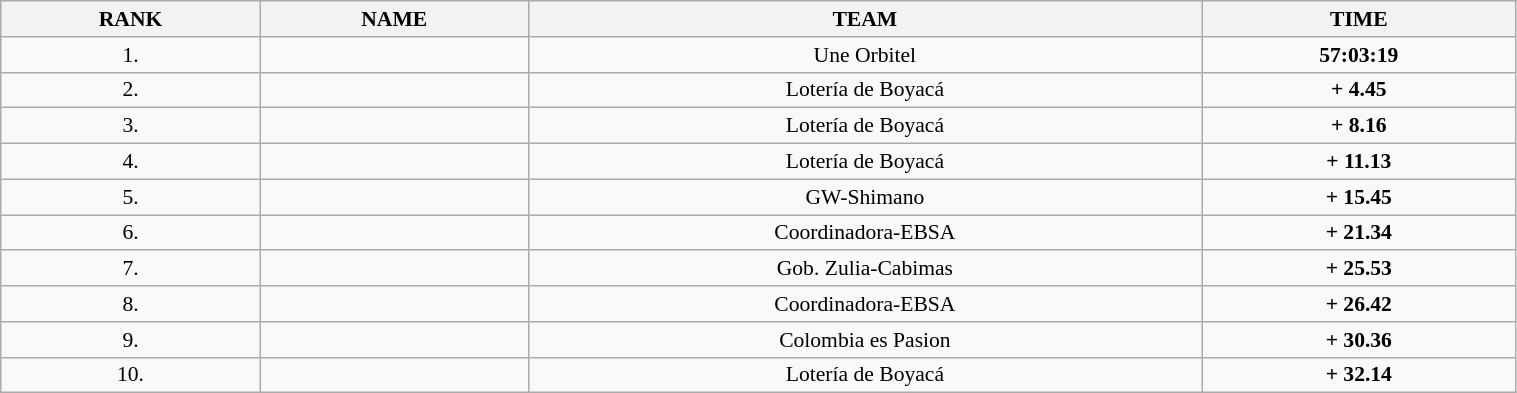<table class=wikitable style="font-size:90%" width="80%">
<tr>
<th>RANK</th>
<th>NAME</th>
<th>TEAM</th>
<th>TIME</th>
</tr>
<tr>
<td align="center">1.</td>
<td></td>
<td align="center">Une Orbitel</td>
<td align="center"><strong>57:03:19</strong></td>
</tr>
<tr>
<td align="center">2.</td>
<td></td>
<td align="center">Lotería de Boyacá</td>
<td align="center"><strong>+ 4.45</strong></td>
</tr>
<tr>
<td align="center">3.</td>
<td></td>
<td align="center">Lotería de Boyacá</td>
<td align="center"><strong>+ 8.16</strong></td>
</tr>
<tr>
<td align="center">4.</td>
<td></td>
<td align="center">Lotería de Boyacá</td>
<td align="center"><strong>+ 11.13</strong></td>
</tr>
<tr>
<td align="center">5.</td>
<td></td>
<td align="center">GW-Shimano</td>
<td align="center"><strong>+ 15.45</strong></td>
</tr>
<tr>
<td align="center">6.</td>
<td></td>
<td align="center">Coordinadora-EBSA</td>
<td align="center"><strong>+ 21.34</strong></td>
</tr>
<tr>
<td align="center">7.</td>
<td></td>
<td align="center">Gob. Zulia-Cabimas</td>
<td align="center"><strong>+ 25.53</strong></td>
</tr>
<tr>
<td align="center">8.</td>
<td></td>
<td align="center">Coordinadora-EBSA</td>
<td align="center"><strong>+ 26.42</strong></td>
</tr>
<tr>
<td align="center">9.</td>
<td></td>
<td align="center">Colombia es Pasion</td>
<td align="center"><strong>+ 30.36</strong></td>
</tr>
<tr>
<td align="center">10.</td>
<td></td>
<td align="center">Lotería de Boyacá</td>
<td align="center"><strong>+ 32.14</strong></td>
</tr>
</table>
